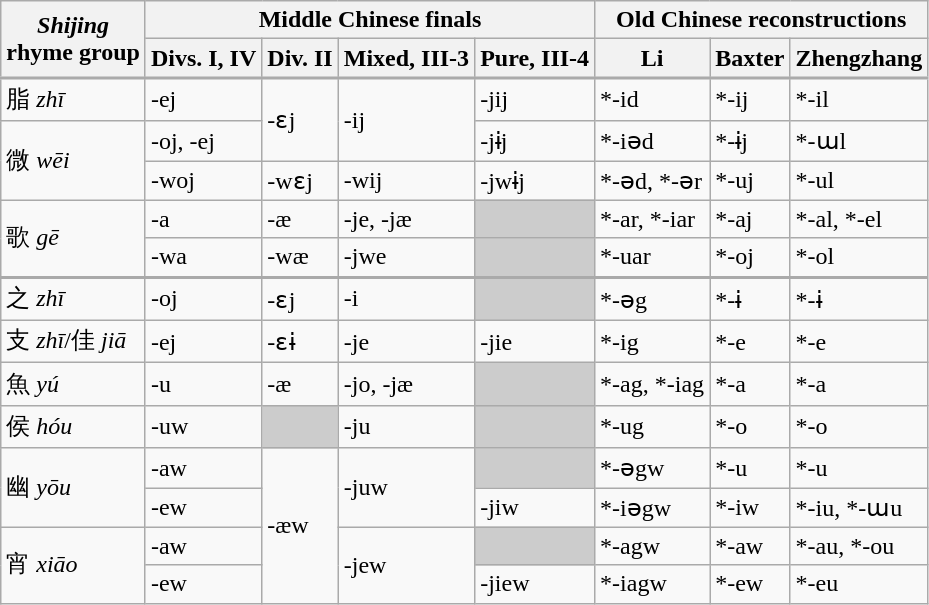<table class="wikitable">
<tr>
<th rowspan="2"><em>Shijing</em><br>rhyme group</th>
<th colspan="4">Middle Chinese finals</th>
<th colspan="3">Old Chinese reconstructions</th>
</tr>
<tr>
<th>Divs. I, IV</th>
<th>Div. II</th>
<th>Mixed, III-3</th>
<th>Pure, III-4</th>
<th>Li</th>
<th>Baxter</th>
<th>Zhengzhang</th>
</tr>
<tr style="border-top: 2px solid #aaa;">
<td>脂 <em>zhī</em></td>
<td> -ej</td>
<td rowspan="2"> -ɛj</td>
<td rowspan="2"> -ij</td>
<td> -jij</td>
<td>*-id</td>
<td>*-ij</td>
<td>*-il</td>
</tr>
<tr>
<td rowspan="2">微 <em>wēi</em></td>
<td> -oj,  -ej</td>
<td> -jɨj</td>
<td>*-iəd</td>
<td>*-ɨj</td>
<td>*-ɯl</td>
</tr>
<tr>
<td> -woj</td>
<td> -wɛj</td>
<td> -wij</td>
<td> -jwɨj</td>
<td>*-əd, *-ər</td>
<td>*-uj</td>
<td>*-ul</td>
</tr>
<tr>
<td rowspan="2">歌 <em>gē</em></td>
<td> -a</td>
<td> -æ</td>
<td> -je,  -jæ</td>
<td style="background-color:#ccc"></td>
<td>*-ar, *-iar</td>
<td>*-aj</td>
<td>*-al, *-el</td>
</tr>
<tr>
<td> -wa</td>
<td> -wæ</td>
<td> -jwe</td>
<td style="background-color:#ccc"></td>
<td>*-uar</td>
<td>*-oj</td>
<td>*-ol</td>
</tr>
<tr style="border-top: 2px solid #aaa;">
<td>之 <em>zhī</em></td>
<td> -oj</td>
<td> -ɛj</td>
<td> -i</td>
<td style="background-color:#ccc"></td>
<td>*-əg</td>
<td>*-ɨ</td>
<td>*-ɨ</td>
</tr>
<tr>
<td>支 <em>zhī</em>/佳 <em>jiā</em></td>
<td> -ej</td>
<td> -ɛɨ</td>
<td> -je</td>
<td> -jie</td>
<td>*-ig</td>
<td>*-e</td>
<td>*-e</td>
</tr>
<tr>
<td>魚 <em>yú</em></td>
<td> -u</td>
<td> -æ</td>
<td> -jo,  -jæ</td>
<td style="background-color:#ccc"></td>
<td>*-ag, *-iag</td>
<td>*-a</td>
<td>*-a</td>
</tr>
<tr>
<td>侯 <em>hóu</em></td>
<td> -uw</td>
<td style="background-color:#ccc"></td>
<td> -ju</td>
<td style="background-color:#ccc"></td>
<td>*-ug</td>
<td>*-o</td>
<td>*-o</td>
</tr>
<tr>
<td rowspan="2">幽 <em>yōu</em></td>
<td> -aw</td>
<td rowspan="4"> -æw</td>
<td rowspan="2"> -juw</td>
<td style="background-color:#ccc"></td>
<td>*-əgw</td>
<td>*-u</td>
<td>*-u</td>
</tr>
<tr>
<td> -ew</td>
<td> -jiw</td>
<td>*-iəgw</td>
<td>*-iw</td>
<td>*-iu, *-ɯu</td>
</tr>
<tr>
<td rowspan="2">宵 <em>xiāo</em></td>
<td> -aw</td>
<td rowspan="2"> -jew</td>
<td style="background-color:#ccc"></td>
<td>*-agw</td>
<td>*-aw</td>
<td>*-au, *-ou</td>
</tr>
<tr>
<td> -ew</td>
<td> -jiew</td>
<td>*-iagw</td>
<td>*-ew</td>
<td>*-eu</td>
</tr>
</table>
